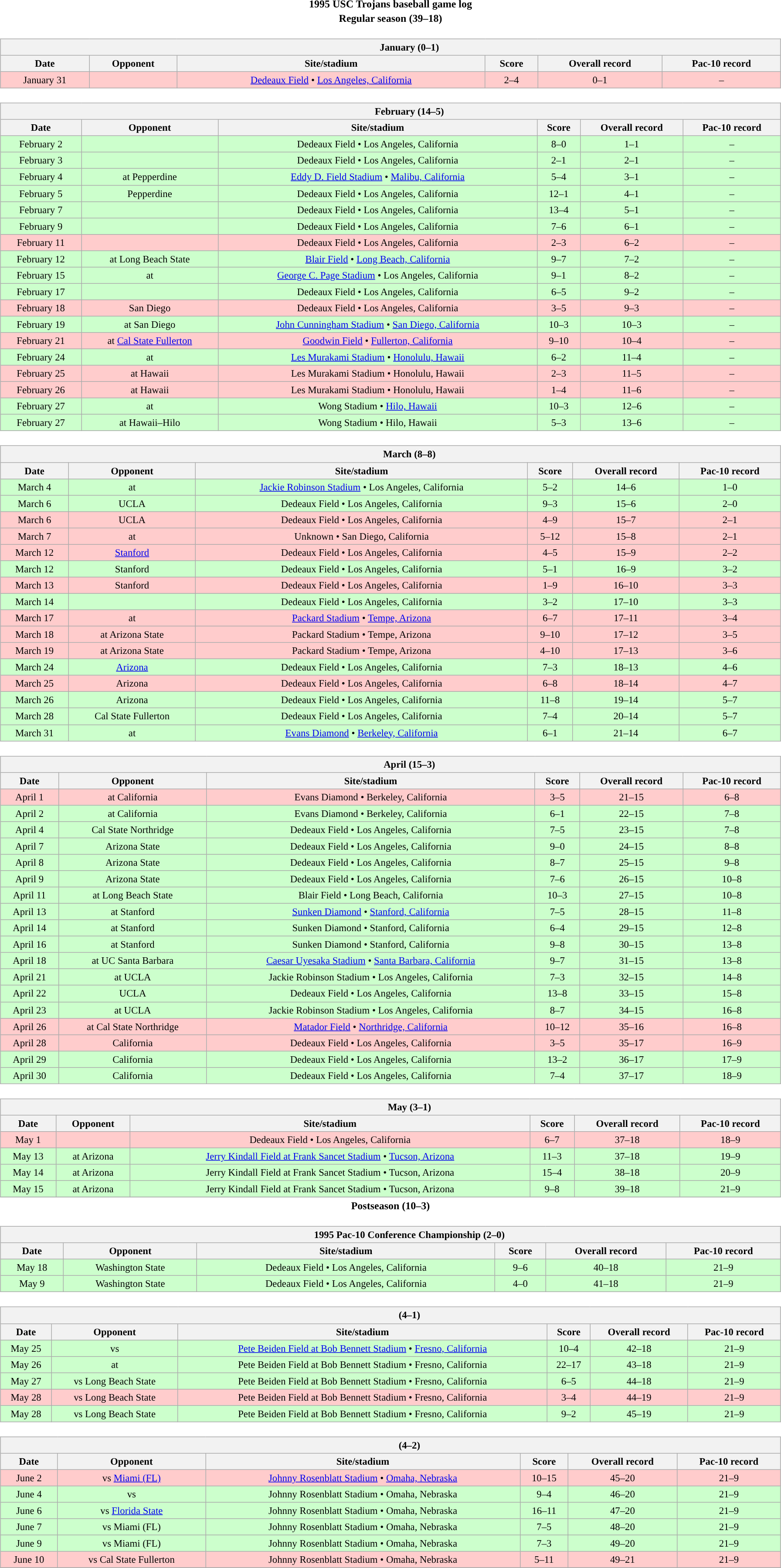<table class="toccolours" width=95% style="clear:both; margin:1.5em auto; text-align:center;">
<tr>
<th colspan=2>1995 USC Trojans baseball game log</th>
</tr>
<tr>
<th colspan=2>Regular season (39–18)</th>
</tr>
<tr valign="top">
<td><br><table class="wikitable collapsible" style="margin:auto; width:100%; text-align:center; font-size:95%">
<tr>
<th colspan=12 style="padding-left:4em;">January (0–1)</th>
</tr>
<tr>
<th>Date</th>
<th>Opponent</th>
<th>Site/stadium</th>
<th>Score</th>
<th>Overall record</th>
<th>Pac-10 record</th>
</tr>
<tr align="center" bgcolor="#ffcccc">
<td>January 31</td>
<td></td>
<td><a href='#'>Dedeaux Field</a> • <a href='#'>Los Angeles, California</a></td>
<td>2–4</td>
<td>0–1</td>
<td>–</td>
</tr>
</table>
</td>
</tr>
<tr>
<td><br><table class="wikitable collapsible" style="margin:auto; width:100%; text-align:center; font-size:95%">
<tr>
<th colspan=12 style="padding-left:4em;">February (14–5)</th>
</tr>
<tr>
<th>Date</th>
<th>Opponent</th>
<th>Site/stadium</th>
<th>Score</th>
<th>Overall record</th>
<th>Pac-10 record</th>
</tr>
<tr align="center" bgcolor="#ccffcc">
<td>February 2</td>
<td></td>
<td>Dedeaux Field • Los Angeles, California</td>
<td>8–0</td>
<td>1–1</td>
<td>–</td>
</tr>
<tr align="center" bgcolor="#ccffcc">
<td>February 3</td>
<td></td>
<td>Dedeaux Field • Los Angeles, California</td>
<td>2–1</td>
<td>2–1</td>
<td>–</td>
</tr>
<tr align="center" bgcolor="#ccffcc">
<td>February 4</td>
<td>at Pepperdine</td>
<td><a href='#'>Eddy D. Field Stadium</a> • <a href='#'>Malibu, California</a></td>
<td>5–4</td>
<td>3–1</td>
<td>–</td>
</tr>
<tr align="center" bgcolor="#ccffcc">
<td>February 5</td>
<td>Pepperdine</td>
<td>Dedeaux Field • Los Angeles, California</td>
<td>12–1</td>
<td>4–1</td>
<td>–</td>
</tr>
<tr align="center" bgcolor="#ccffcc">
<td>February 7</td>
<td></td>
<td>Dedeaux Field • Los Angeles, California</td>
<td>13–4</td>
<td>5–1</td>
<td>–</td>
</tr>
<tr align="center" bgcolor="#ccffcc">
<td>February 9</td>
<td></td>
<td>Dedeaux Field • Los Angeles, California</td>
<td>7–6</td>
<td>6–1</td>
<td>–</td>
</tr>
<tr align="center" bgcolor="#ffcccc">
<td>February 11</td>
<td></td>
<td>Dedeaux Field • Los Angeles, California</td>
<td>2–3</td>
<td>6–2</td>
<td>–</td>
</tr>
<tr align="center" bgcolor="#ccffcc">
<td>February 12</td>
<td>at Long Beach State</td>
<td><a href='#'>Blair Field</a> • <a href='#'>Long Beach, California</a></td>
<td>9–7</td>
<td>7–2</td>
<td>–</td>
</tr>
<tr align="center" bgcolor="#ccffcc">
<td>February 15</td>
<td>at </td>
<td><a href='#'>George C. Page Stadium</a> • Los Angeles, California</td>
<td>9–1</td>
<td>8–2</td>
<td>–</td>
</tr>
<tr align="center" bgcolor="#ccffcc">
<td>February 17</td>
<td></td>
<td>Dedeaux Field • Los Angeles, California</td>
<td>6–5</td>
<td>9–2</td>
<td>–</td>
</tr>
<tr align="center" bgcolor="#ffcccc">
<td>February 18</td>
<td>San Diego</td>
<td>Dedeaux Field • Los Angeles, California</td>
<td>3–5</td>
<td>9–3</td>
<td>–</td>
</tr>
<tr align="center" bgcolor="#ccffcc">
<td>February 19</td>
<td>at San Diego</td>
<td><a href='#'>John Cunningham Stadium</a> • <a href='#'>San Diego, California</a></td>
<td>10–3</td>
<td>10–3</td>
<td>–</td>
</tr>
<tr align="center" bgcolor="#ffcccc">
<td>February 21</td>
<td>at <a href='#'>Cal State Fullerton</a></td>
<td><a href='#'>Goodwin Field</a> • <a href='#'>Fullerton, California</a></td>
<td>9–10</td>
<td>10–4</td>
<td>–</td>
</tr>
<tr align="center" bgcolor="#ccffcc">
<td>February 24</td>
<td>at </td>
<td><a href='#'>Les Murakami Stadium</a> • <a href='#'>Honolulu, Hawaii</a></td>
<td>6–2</td>
<td>11–4</td>
<td>–</td>
</tr>
<tr align="center" bgcolor="#ffcccc">
<td>February 25</td>
<td>at Hawaii</td>
<td>Les Murakami Stadium • Honolulu, Hawaii</td>
<td>2–3</td>
<td>11–5</td>
<td>–</td>
</tr>
<tr align="center" bgcolor="#ffcccc">
<td>February 26</td>
<td>at Hawaii</td>
<td>Les Murakami Stadium • Honolulu, Hawaii</td>
<td>1–4</td>
<td>11–6</td>
<td>–</td>
</tr>
<tr align="center" bgcolor="#ccffcc">
<td>February 27</td>
<td>at </td>
<td>Wong Stadium • <a href='#'>Hilo, Hawaii</a></td>
<td>10–3</td>
<td>12–6</td>
<td>–</td>
</tr>
<tr align="center" bgcolor="#ccffcc">
<td>February 27</td>
<td>at Hawaii–Hilo</td>
<td>Wong Stadium • Hilo, Hawaii</td>
<td>5–3</td>
<td>13–6</td>
<td>–</td>
</tr>
</table>
</td>
</tr>
<tr>
<td><br><table class="wikitable collapsible" style="margin:auto; width:100%; text-align:center; font-size:95%">
<tr>
<th colspan=12 style="padding-left:4em;">March (8–8)</th>
</tr>
<tr>
<th>Date</th>
<th>Opponent</th>
<th>Site/stadium</th>
<th>Score</th>
<th>Overall record</th>
<th>Pac-10 record</th>
</tr>
<tr align="center" bgcolor="#ccffcc">
<td>March 4</td>
<td>at </td>
<td><a href='#'>Jackie Robinson Stadium</a> • Los Angeles, California</td>
<td>5–2</td>
<td>14–6</td>
<td>1–0</td>
</tr>
<tr align="center" bgcolor="#ccffcc">
<td>March 6</td>
<td>UCLA</td>
<td>Dedeaux Field • Los Angeles, California</td>
<td>9–3</td>
<td>15–6</td>
<td>2–0</td>
</tr>
<tr align="center" bgcolor="#ffcccc">
<td>March 6</td>
<td>UCLA</td>
<td>Dedeaux Field • Los Angeles, California</td>
<td>4–9</td>
<td>15–7</td>
<td>2–1</td>
</tr>
<tr align="center" bgcolor="#ffcccc">
<td>March 7</td>
<td>at </td>
<td>Unknown • San Diego, California</td>
<td>5–12</td>
<td>15–8</td>
<td>2–1</td>
</tr>
<tr align="center" bgcolor="#ffcccc">
<td>March 12</td>
<td><a href='#'>Stanford</a></td>
<td>Dedeaux Field • Los Angeles, California</td>
<td>4–5</td>
<td>15–9</td>
<td>2–2</td>
</tr>
<tr align="center" bgcolor="#ccffcc">
<td>March 12</td>
<td>Stanford</td>
<td>Dedeaux Field • Los Angeles, California</td>
<td>5–1</td>
<td>16–9</td>
<td>3–2</td>
</tr>
<tr align="center" bgcolor="#ffcccc">
<td>March 13</td>
<td>Stanford</td>
<td>Dedeaux Field • Los Angeles, California</td>
<td>1–9</td>
<td>16–10</td>
<td>3–3</td>
</tr>
<tr align="center" bgcolor="#ccffcc">
<td>March 14</td>
<td></td>
<td>Dedeaux Field • Los Angeles, California</td>
<td>3–2</td>
<td>17–10</td>
<td>3–3</td>
</tr>
<tr align="center" bgcolor="#ffcccc">
<td>March 17</td>
<td>at </td>
<td><a href='#'>Packard Stadium</a> • <a href='#'>Tempe, Arizona</a></td>
<td>6–7</td>
<td>17–11</td>
<td>3–4</td>
</tr>
<tr align="center" bgcolor="#ffcccc">
<td>March 18</td>
<td>at Arizona State</td>
<td>Packard Stadium • Tempe, Arizona</td>
<td>9–10</td>
<td>17–12</td>
<td>3–5</td>
</tr>
<tr align="center" bgcolor="#ffcccc">
<td>March 19</td>
<td>at Arizona State</td>
<td>Packard Stadium • Tempe, Arizona</td>
<td>4–10</td>
<td>17–13</td>
<td>3–6</td>
</tr>
<tr align="center" bgcolor="#ccffcc">
<td>March 24</td>
<td><a href='#'>Arizona</a></td>
<td>Dedeaux Field • Los Angeles, California</td>
<td>7–3</td>
<td>18–13</td>
<td>4–6</td>
</tr>
<tr align="center" bgcolor="#ffcccc">
<td>March 25</td>
<td>Arizona</td>
<td>Dedeaux Field • Los Angeles, California</td>
<td>6–8</td>
<td>18–14</td>
<td>4–7</td>
</tr>
<tr align="center" bgcolor="#ccffcc">
<td>March 26</td>
<td>Arizona</td>
<td>Dedeaux Field • Los Angeles, California</td>
<td>11–8</td>
<td>19–14</td>
<td>5–7</td>
</tr>
<tr align="center" bgcolor="#ccffcc">
<td>March 28</td>
<td>Cal State Fullerton</td>
<td>Dedeaux Field • Los Angeles, California</td>
<td>7–4</td>
<td>20–14</td>
<td>5–7</td>
</tr>
<tr align="center" bgcolor="#ccffcc">
<td>March 31</td>
<td>at </td>
<td><a href='#'>Evans Diamond</a> • <a href='#'>Berkeley, California</a></td>
<td>6–1</td>
<td>21–14</td>
<td>6–7</td>
</tr>
</table>
</td>
</tr>
<tr>
<td><br><table class="wikitable collapsible" style="margin:auto; width:100%; text-align:center; font-size:95%">
<tr>
<th colspan=12 style="padding-left:4em;">April (15–3)</th>
</tr>
<tr>
<th>Date</th>
<th>Opponent</th>
<th>Site/stadium</th>
<th>Score</th>
<th>Overall record</th>
<th>Pac-10 record</th>
</tr>
<tr align="center" bgcolor="#ffcccc">
<td>April 1</td>
<td>at California</td>
<td>Evans Diamond • Berkeley, California</td>
<td>3–5</td>
<td>21–15</td>
<td>6–8</td>
</tr>
<tr align="center" bgcolor="#ccffcc">
<td>April 2</td>
<td>at California</td>
<td>Evans Diamond • Berkeley, California</td>
<td>6–1</td>
<td>22–15</td>
<td>7–8</td>
</tr>
<tr align="center" bgcolor="#ccffcc">
<td>April 4</td>
<td>Cal State Northridge</td>
<td>Dedeaux Field • Los Angeles, California</td>
<td>7–5</td>
<td>23–15</td>
<td>7–8</td>
</tr>
<tr align="center" bgcolor="#ccffcc">
<td>April 7</td>
<td>Arizona State</td>
<td>Dedeaux Field • Los Angeles, California</td>
<td>9–0</td>
<td>24–15</td>
<td>8–8</td>
</tr>
<tr align="center" bgcolor="#ccffcc">
<td>April 8</td>
<td>Arizona State</td>
<td>Dedeaux Field • Los Angeles, California</td>
<td>8–7</td>
<td>25–15</td>
<td>9–8</td>
</tr>
<tr align="center" bgcolor="#ccffcc">
<td>April 9</td>
<td>Arizona State</td>
<td>Dedeaux Field • Los Angeles, California</td>
<td>7–6</td>
<td>26–15</td>
<td>10–8</td>
</tr>
<tr align="center" bgcolor="#ccffcc">
<td>April 11</td>
<td>at Long Beach State</td>
<td>Blair Field • Long Beach, California</td>
<td>10–3</td>
<td>27–15</td>
<td>10–8</td>
</tr>
<tr align="center" bgcolor="#ccffcc">
<td>April 13</td>
<td>at Stanford</td>
<td><a href='#'>Sunken Diamond</a> • <a href='#'>Stanford, California</a></td>
<td>7–5</td>
<td>28–15</td>
<td>11–8</td>
</tr>
<tr align="center" bgcolor="#ccffcc">
<td>April 14</td>
<td>at Stanford</td>
<td>Sunken Diamond • Stanford, California</td>
<td>6–4</td>
<td>29–15</td>
<td>12–8</td>
</tr>
<tr align="center" bgcolor="#ccffcc">
<td>April 16</td>
<td>at Stanford</td>
<td>Sunken Diamond • Stanford, California</td>
<td>9–8</td>
<td>30–15</td>
<td>13–8</td>
</tr>
<tr align="center" bgcolor="#ccffcc">
<td>April 18</td>
<td>at UC Santa Barbara</td>
<td><a href='#'>Caesar Uyesaka Stadium</a> • <a href='#'>Santa Barbara, California</a></td>
<td>9–7</td>
<td>31–15</td>
<td>13–8</td>
</tr>
<tr align="center" bgcolor="#ccffcc">
<td>April 21</td>
<td>at UCLA</td>
<td>Jackie Robinson Stadium • Los Angeles, California</td>
<td>7–3</td>
<td>32–15</td>
<td>14–8</td>
</tr>
<tr align="center" bgcolor="#ccffcc">
<td>April 22</td>
<td>UCLA</td>
<td>Dedeaux Field • Los Angeles, California</td>
<td>13–8</td>
<td>33–15</td>
<td>15–8</td>
</tr>
<tr align="center" bgcolor="#ccffcc">
<td>April 23</td>
<td>at UCLA</td>
<td>Jackie Robinson Stadium • Los Angeles, California</td>
<td>8–7</td>
<td>34–15</td>
<td>16–8</td>
</tr>
<tr align="center" bgcolor="#ffcccc">
<td>April 26</td>
<td>at Cal State Northridge</td>
<td><a href='#'>Matador Field</a> • <a href='#'>Northridge, California</a></td>
<td>10–12</td>
<td>35–16</td>
<td>16–8</td>
</tr>
<tr align="center" bgcolor="#ffcccc">
<td>April 28</td>
<td>California</td>
<td>Dedeaux Field • Los Angeles, California</td>
<td>3–5</td>
<td>35–17</td>
<td>16–9</td>
</tr>
<tr align="center" bgcolor="#ccffcc">
<td>April 29</td>
<td>California</td>
<td>Dedeaux Field • Los Angeles, California</td>
<td>13–2</td>
<td>36–17</td>
<td>17–9</td>
</tr>
<tr align="center" bgcolor="#ccffcc">
<td>April 30</td>
<td>California</td>
<td>Dedeaux Field • Los Angeles, California</td>
<td>7–4</td>
<td>37–17</td>
<td>18–9</td>
</tr>
</table>
</td>
</tr>
<tr>
<td><br><table class="wikitable collapsible" style="margin:auto; width:100%; text-align:center; font-size:95%">
<tr>
<th colspan=12 style="padding-left:4em;">May (3–1)</th>
</tr>
<tr>
<th>Date</th>
<th>Opponent</th>
<th>Site/stadium</th>
<th>Score</th>
<th>Overall record</th>
<th>Pac-10 record</th>
</tr>
<tr align="center" bgcolor="#ffcccc">
<td>May 1</td>
<td></td>
<td>Dedeaux Field • Los Angeles, California</td>
<td>6–7</td>
<td>37–18</td>
<td>18–9</td>
</tr>
<tr align="center" bgcolor="#ccffcc">
<td>May 13</td>
<td>at Arizona</td>
<td><a href='#'>Jerry Kindall Field at Frank Sancet Stadium</a> • <a href='#'>Tucson, Arizona</a></td>
<td>11–3</td>
<td>37–18</td>
<td>19–9</td>
</tr>
<tr align="center" bgcolor="#ccffcc">
<td>May 14</td>
<td>at Arizona</td>
<td>Jerry Kindall Field at Frank Sancet Stadium • Tucson, Arizona</td>
<td>15–4</td>
<td>38–18</td>
<td>20–9</td>
</tr>
<tr align="center" bgcolor="#ccffcc">
<td>May 15</td>
<td>at Arizona</td>
<td>Jerry Kindall Field at Frank Sancet Stadium • Tucson, Arizona</td>
<td>9–8</td>
<td>39–18</td>
<td>21–9</td>
</tr>
<tr align="center" bgcolor="white">
</tr>
</table>
</td>
</tr>
<tr>
<th colspan=2>Postseason (10–3)</th>
</tr>
<tr>
<td><br><table class="wikitable collapsible" style="margin:auto; width:100%; text-align:center; font-size:95%">
<tr>
<th colspan=12 style="padding-left:4em;">1995 Pac-10 Conference Championship (2–0)</th>
</tr>
<tr>
<th>Date</th>
<th>Opponent</th>
<th>Site/stadium</th>
<th>Score</th>
<th>Overall record</th>
<th>Pac-10 record</th>
</tr>
<tr align="center" bgcolor="#ccffcc">
<td>May 18</td>
<td>Washington State</td>
<td>Dedeaux Field • Los Angeles, California</td>
<td>9–6</td>
<td>40–18</td>
<td>21–9</td>
</tr>
<tr align="center" bgcolor="#ccffcc">
<td>May 9</td>
<td>Washington State</td>
<td>Dedeaux Field • Los Angeles, California</td>
<td>4–0</td>
<td>41–18</td>
<td>21–9</td>
</tr>
</table>
</td>
</tr>
<tr>
<td><br><table class="wikitable collapsible" style="margin:auto; width:100%; text-align:center; font-size:95%">
<tr>
<th colspan=12 style="padding-left:4em;"> (4–1)</th>
</tr>
<tr>
<th>Date</th>
<th>Opponent</th>
<th>Site/stadium</th>
<th>Score</th>
<th>Overall record</th>
<th>Pac-10 record</th>
</tr>
<tr align="center" bgcolor="#ccffcc">
<td>May 25</td>
<td>vs </td>
<td><a href='#'>Pete Beiden Field at Bob Bennett Stadium</a> • <a href='#'>Fresno, California</a></td>
<td>10–4</td>
<td>42–18</td>
<td>21–9</td>
</tr>
<tr align="center" bgcolor="#ccffcc">
<td>May 26</td>
<td>at </td>
<td>Pete Beiden Field at Bob Bennett Stadium • Fresno, California</td>
<td>22–17</td>
<td>43–18</td>
<td>21–9</td>
</tr>
<tr align="center" bgcolor="#ccffcc">
<td>May 27</td>
<td>vs Long Beach State</td>
<td>Pete Beiden Field at Bob Bennett Stadium • Fresno, California</td>
<td>6–5</td>
<td>44–18</td>
<td>21–9</td>
</tr>
<tr align="center" bgcolor="#ffcccc">
<td>May 28</td>
<td>vs Long Beach State</td>
<td>Pete Beiden Field at Bob Bennett Stadium • Fresno, California</td>
<td>3–4</td>
<td>44–19</td>
<td>21–9</td>
</tr>
<tr align="center" bgcolor="#ccffcc">
<td>May 28</td>
<td>vs Long Beach State</td>
<td>Pete Beiden Field at Bob Bennett Stadium • Fresno, California</td>
<td>9–2</td>
<td>45–19</td>
<td>21–9</td>
</tr>
</table>
</td>
</tr>
<tr>
<td><br><table class="wikitable collapsible" style="margin:auto; width:100%; text-align:center; font-size:95%">
<tr>
<th colspan=12 style="padding-left:4em;"> (4–2)</th>
</tr>
<tr>
<th>Date</th>
<th>Opponent</th>
<th>Site/stadium</th>
<th>Score</th>
<th>Overall record</th>
<th>Pac-10 record</th>
</tr>
<tr align="center" bgcolor="#ffcccc">
<td>June 2</td>
<td>vs <a href='#'>Miami (FL)</a></td>
<td><a href='#'>Johnny Rosenblatt Stadium</a> • <a href='#'>Omaha, Nebraska</a></td>
<td>10–15</td>
<td>45–20</td>
<td>21–9</td>
</tr>
<tr align="center" bgcolor="#ccffcc">
<td>June 4</td>
<td>vs </td>
<td>Johnny Rosenblatt Stadium • Omaha, Nebraska</td>
<td>9–4</td>
<td>46–20</td>
<td>21–9</td>
</tr>
<tr align="center" bgcolor="#ccffcc">
<td>June 6</td>
<td>vs <a href='#'>Florida State</a></td>
<td>Johnny Rosenblatt Stadium • Omaha, Nebraska</td>
<td>16–11</td>
<td>47–20</td>
<td>21–9</td>
</tr>
<tr align="center" bgcolor="#ccffcc">
<td>June 7</td>
<td>vs Miami (FL)</td>
<td>Johnny Rosenblatt Stadium • Omaha, Nebraska</td>
<td>7–5</td>
<td>48–20</td>
<td>21–9</td>
</tr>
<tr align="center" bgcolor="#ccffcc">
<td>June 9</td>
<td>vs Miami (FL)</td>
<td>Johnny Rosenblatt Stadium • Omaha, Nebraska</td>
<td>7–3</td>
<td>49–20</td>
<td>21–9</td>
</tr>
<tr align="center" bgcolor="#ffcccc">
<td>June 10</td>
<td>vs Cal State Fullerton</td>
<td>Johnny Rosenblatt Stadium • Omaha, Nebraska</td>
<td>5–11</td>
<td>49–21</td>
<td>21–9</td>
</tr>
<tr align="center" bgcolor="white">
</tr>
</table>
</td>
</tr>
</table>
